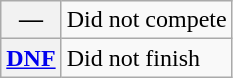<table class="wikitable">
<tr>
<th scope="row">—</th>
<td>Did not compete</td>
</tr>
<tr>
<th scope="row"><a href='#'>DNF</a></th>
<td>Did not finish</td>
</tr>
</table>
